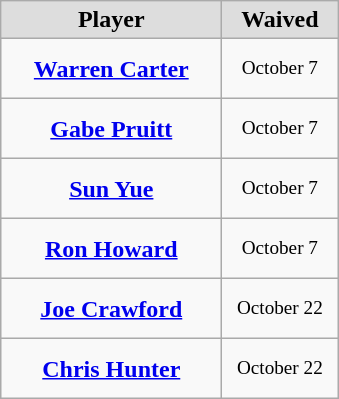<table class="wikitable" style="text-align: center">
<tr align="center"  bgcolor="#dddddd">
<td style="width:140px"><strong>Player</strong></td>
<td style="width:70px"><strong>Waived</strong></td>
</tr>
<tr style="height:40px">
<td><strong><a href='#'>Warren Carter</a></strong></td>
<td style="font-size: 80%">October 7</td>
</tr>
<tr style="height:40px">
<td><strong><a href='#'>Gabe Pruitt</a></strong></td>
<td style="font-size: 80%">October 7</td>
</tr>
<tr style="height:40px">
<td><strong><a href='#'>Sun Yue</a></strong></td>
<td style="font-size: 80%">October 7</td>
</tr>
<tr style="height:40px">
<td><strong><a href='#'>Ron Howard</a></strong></td>
<td style="font-size: 80%">October 7</td>
</tr>
<tr style="height:40px">
<td><strong><a href='#'>Joe Crawford</a></strong></td>
<td style="font-size: 80%">October 22</td>
</tr>
<tr style="height:40px">
<td><strong><a href='#'>Chris Hunter</a></strong></td>
<td style="font-size: 80%">October 22</td>
</tr>
</table>
